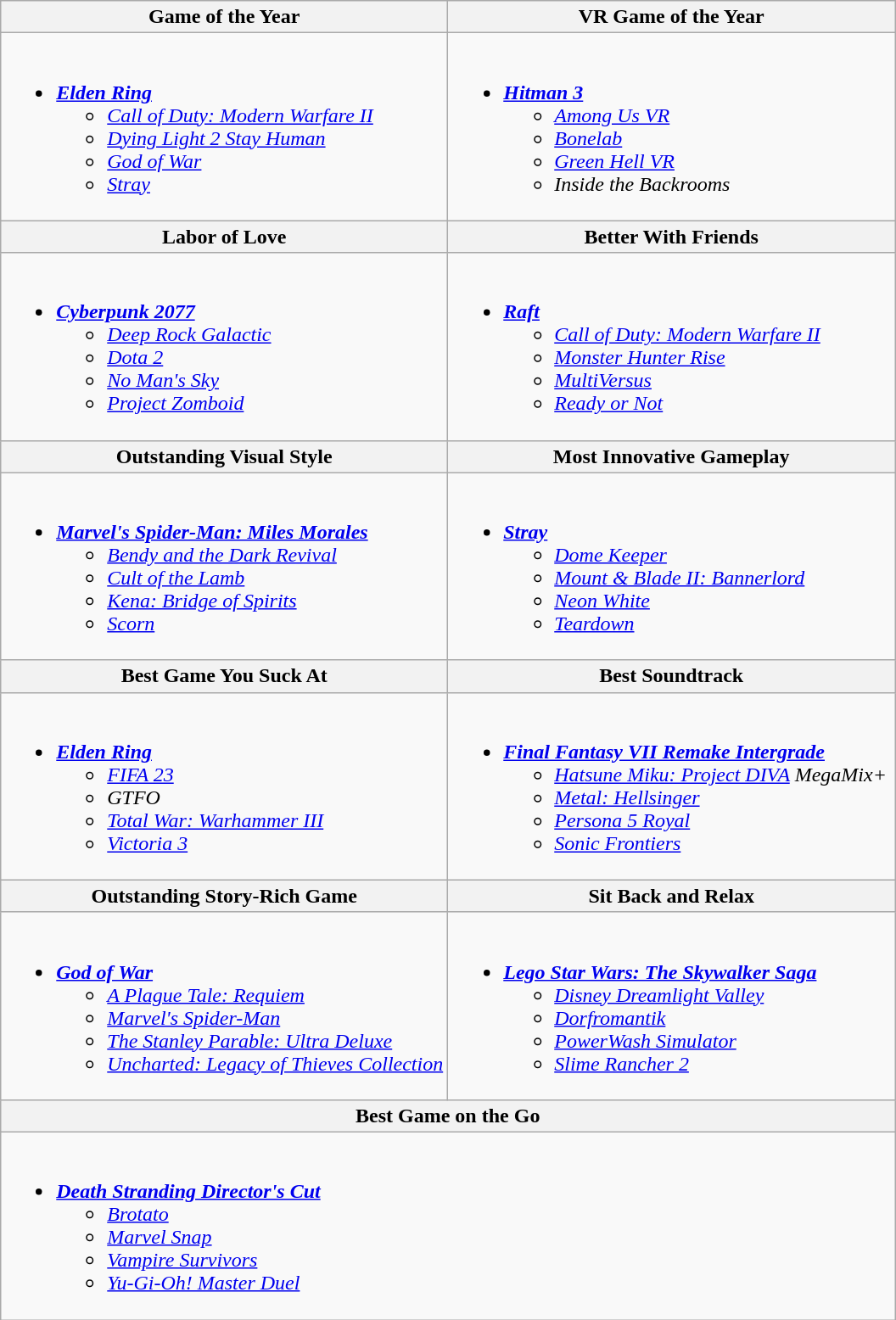<table class=wikitable>
<tr>
<th style="width:50%">Game of the Year</th>
<th style="width:50%">VR Game of the Year</th>
</tr>
<tr>
<td valign="top"><br><ul><li><strong><em><a href='#'>Elden Ring</a></em></strong><ul><li><em><a href='#'>Call of Duty: Modern Warfare II</a></em></li><li><em><a href='#'>Dying Light 2 Stay Human</a></em></li><li><em><a href='#'>God of War</a></em></li><li><em><a href='#'>Stray</a></em></li></ul></li></ul></td>
<td valign="top"><br><ul><li><strong><em><a href='#'>Hitman 3</a></em></strong><ul><li><em><a href='#'>Among Us VR</a></em></li><li><em><a href='#'>Bonelab</a></em></li><li><em><a href='#'>Green Hell VR</a></em></li><li><em>Inside the Backrooms</em></li></ul></li></ul></td>
</tr>
<tr>
<th style="width:50%">Labor of Love</th>
<th style="width:50%">Better With Friends</th>
</tr>
<tr>
<td valign="top"><br><ul><li><strong><em><a href='#'>Cyberpunk 2077</a></em></strong><ul><li><em><a href='#'>Deep Rock Galactic</a></em></li><li><em><a href='#'>Dota 2</a></em></li><li><em><a href='#'>No Man's Sky</a></em></li><li><em><a href='#'>Project Zomboid</a></em></li></ul></li></ul></td>
<td valign="top"><br><ul><li><strong><em><a href='#'>Raft</a></em></strong><ul><li><em><a href='#'>Call of Duty: Modern Warfare II</a></em></li><li><em><a href='#'>Monster Hunter Rise</a></em></li><li><em><a href='#'>MultiVersus</a></em></li><li><em><a href='#'>Ready or Not</a></em></li></ul></li></ul></td>
</tr>
<tr>
<th style="width:50%">Outstanding Visual Style</th>
<th style="width:50%">Most Innovative Gameplay</th>
</tr>
<tr>
<td valign="top"><br><ul><li><strong><em><a href='#'>Marvel's Spider-Man: Miles Morales</a></em></strong><ul><li><em><a href='#'>Bendy and the Dark Revival</a></em></li><li><em><a href='#'>Cult of the Lamb</a></em></li><li><em><a href='#'>Kena: Bridge of Spirits</a></em></li><li><em><a href='#'>Scorn</a></em></li></ul></li></ul></td>
<td valign="top"><br><ul><li><strong><em><a href='#'>Stray</a></em></strong><ul><li><em><a href='#'>Dome Keeper</a></em></li><li><em><a href='#'>Mount & Blade II: Bannerlord</a></em></li><li><em><a href='#'>Neon White</a></em></li><li><em><a href='#'>Teardown</a></em></li></ul></li></ul></td>
</tr>
<tr>
<th style="width:50%">Best Game You Suck At</th>
<th style="width:50%">Best Soundtrack</th>
</tr>
<tr>
<td valign="top"><br><ul><li><strong><em><a href='#'>Elden Ring</a></em></strong><ul><li><em><a href='#'>FIFA 23</a></em></li><li><em>GTFO</em></li><li><em><a href='#'>Total War: Warhammer III</a></em></li><li><em><a href='#'>Victoria 3</a></em></li></ul></li></ul></td>
<td valign="top"><br><ul><li><strong><em><a href='#'>Final Fantasy VII Remake Intergrade</a></em></strong><ul><li><em><a href='#'>Hatsune Miku: Project DIVA</a> MegaMix+</em></li><li><em><a href='#'>Metal: Hellsinger</a></em></li><li><em><a href='#'>Persona 5 Royal</a></em></li><li><em><a href='#'>Sonic Frontiers</a></em></li></ul></li></ul></td>
</tr>
<tr>
<th style="width:50%">Outstanding Story-Rich Game</th>
<th style="width:50%">Sit Back and Relax</th>
</tr>
<tr>
<td valign="top"><br><ul><li><strong><em><a href='#'>God of War</a></em></strong><ul><li><em><a href='#'>A Plague Tale: Requiem</a></em></li><li><em><a href='#'>Marvel's Spider-Man</a></em></li><li><em><a href='#'>The Stanley Parable: Ultra Deluxe</a></em></li><li><em><a href='#'>Uncharted: Legacy of Thieves Collection</a></em></li></ul></li></ul></td>
<td valign="top"><br><ul><li><strong><em><a href='#'>Lego Star Wars: The Skywalker Saga</a></em></strong><ul><li><em><a href='#'>Disney Dreamlight Valley</a></em></li><li><em><a href='#'>Dorfromantik</a></em></li><li><em><a href='#'>PowerWash Simulator</a></em></li><li><em><a href='#'>Slime Rancher 2</a></em></li></ul></li></ul></td>
</tr>
<tr>
<th colspan="2" style="width:50%">Best Game on the Go</th>
</tr>
<tr>
<td colspan="2" valign="top"><br><ul><li><strong><em><a href='#'>Death Stranding Director's Cut</a></em></strong><ul><li><em><a href='#'>Brotato</a></em></li><li><em><a href='#'>Marvel Snap</a></em></li><li><em><a href='#'>Vampire Survivors</a></em></li><li><em><a href='#'>Yu-Gi-Oh! Master Duel</a></em></li></ul></li></ul></td>
</tr>
</table>
